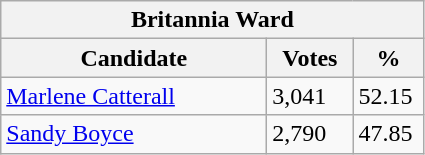<table class="wikitable">
<tr>
<th colspan="3">Britannia Ward</th>
</tr>
<tr>
<th style="width: 170px">Candidate</th>
<th style="width: 50px">Votes</th>
<th style="width: 40px">%</th>
</tr>
<tr>
<td><a href='#'>Marlene Catterall</a></td>
<td>3,041</td>
<td>52.15</td>
</tr>
<tr>
<td><a href='#'>Sandy Boyce</a></td>
<td>2,790</td>
<td>47.85</td>
</tr>
</table>
